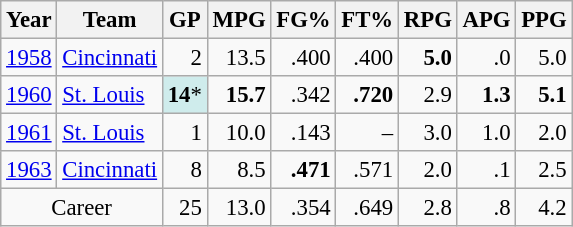<table class="wikitable sortable" style="font-size:95%; text-align:right;">
<tr>
<th>Year</th>
<th>Team</th>
<th>GP</th>
<th>MPG</th>
<th>FG%</th>
<th>FT%</th>
<th>RPG</th>
<th>APG</th>
<th>PPG</th>
</tr>
<tr>
<td style="text-align:left;"><a href='#'>1958</a></td>
<td style="text-align:left;"><a href='#'>Cincinnati</a></td>
<td>2</td>
<td>13.5</td>
<td>.400</td>
<td>.400</td>
<td><strong>5.0</strong></td>
<td>.0</td>
<td>5.0</td>
</tr>
<tr>
<td style="text-align:left;"><a href='#'>1960</a></td>
<td style="text-align:left;"><a href='#'>St. Louis</a></td>
<td style="background:#CFECEC;"><strong>14</strong>*</td>
<td><strong>15.7</strong></td>
<td>.342</td>
<td><strong>.720</strong></td>
<td>2.9</td>
<td><strong>1.3</strong></td>
<td><strong>5.1</strong></td>
</tr>
<tr>
<td style="text-align:left;"><a href='#'>1961</a></td>
<td style="text-align:left;"><a href='#'>St. Louis</a></td>
<td>1</td>
<td>10.0</td>
<td>.143</td>
<td>–</td>
<td>3.0</td>
<td>1.0</td>
<td>2.0</td>
</tr>
<tr>
<td style="text-align:left;"><a href='#'>1963</a></td>
<td style="text-align:left;"><a href='#'>Cincinnati</a></td>
<td>8</td>
<td>8.5</td>
<td><strong>.471</strong></td>
<td>.571</td>
<td>2.0</td>
<td>.1</td>
<td>2.5</td>
</tr>
<tr class="sortbottom">
<td style="text-align:center;" colspan="2">Career</td>
<td>25</td>
<td>13.0</td>
<td>.354</td>
<td>.649</td>
<td>2.8</td>
<td>.8</td>
<td>4.2</td>
</tr>
</table>
